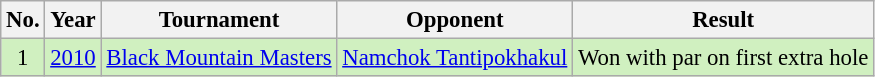<table class="wikitable" style="font-size:95%;">
<tr>
<th>No.</th>
<th>Year</th>
<th>Tournament</th>
<th>Opponent</th>
<th>Result</th>
</tr>
<tr style="background:#D0F0C0;">
<td align=center>1</td>
<td><a href='#'>2010</a></td>
<td><a href='#'>Black Mountain Masters</a></td>
<td> <a href='#'>Namchok Tantipokhakul</a></td>
<td>Won with par on first extra hole</td>
</tr>
</table>
